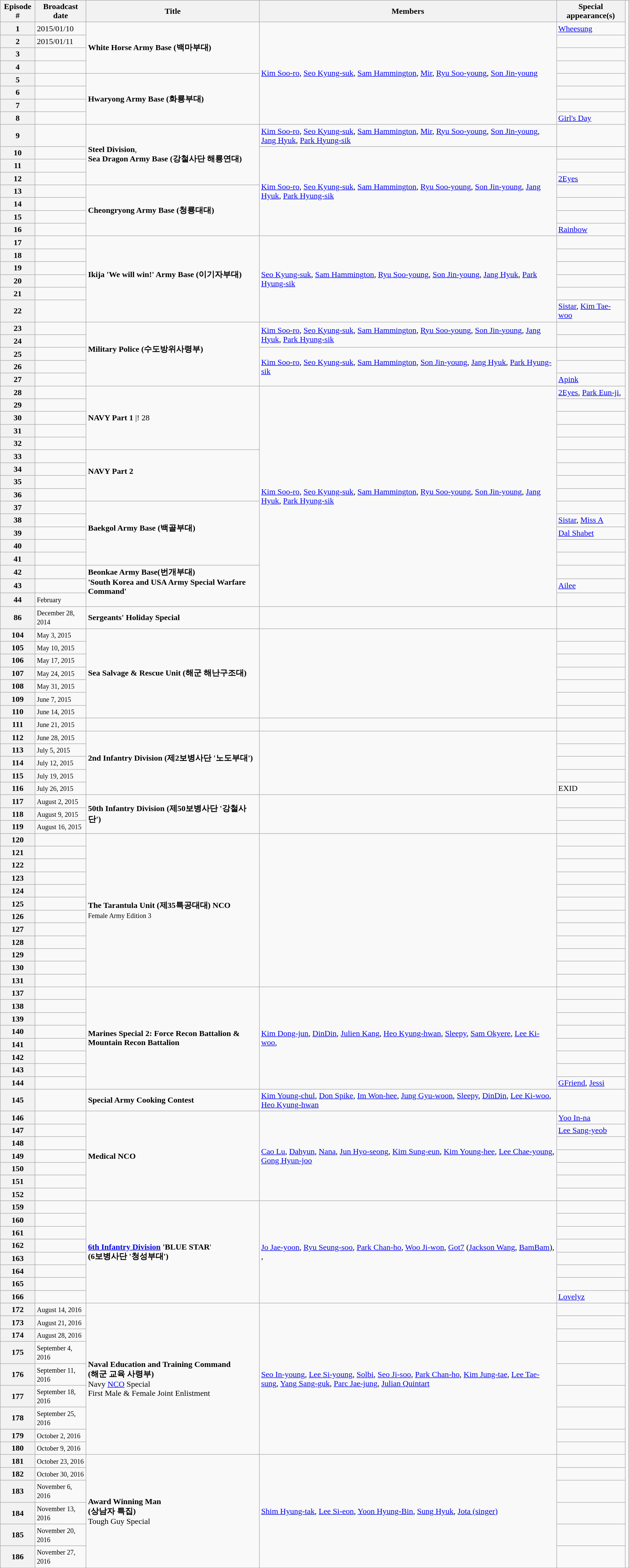<table class="wikitable">
<tr>
<th>Episode #</th>
<th>Broadcast date</th>
<th>Title</th>
<th>Members</th>
<th>Special appearance(s)</th>
</tr>
<tr>
<th>1</th>
<td {{small>2015/01/10</td>
<td rowspan=4><strong>White Horse Army Base (백마부대)</strong><br></td>
<td rowspan=8><a href='#'>Kim Soo-ro</a>, <a href='#'>Seo Kyung-suk</a>, <a href='#'>Sam Hammington</a>, <a href='#'>Mir</a>, <a href='#'>Ryu Soo-young</a>, <a href='#'>Son Jin-young</a></td>
<td><a href='#'>Wheesung</a></td>
</tr>
<tr>
<th>2</th>
<td {{small>2015/01/11</td>
<td></td>
</tr>
<tr>
<th>3</th>
<td></td>
<td></td>
</tr>
<tr>
<th>4</th>
<td></td>
<td></td>
</tr>
<tr>
<th>5</th>
<td></td>
<td rowspan=4><strong>Hwaryong Army Base (화룡부대)</strong><br></td>
<td></td>
</tr>
<tr>
<th>6</th>
<td></td>
<td></td>
</tr>
<tr>
<th>7</th>
<td></td>
<td></td>
</tr>
<tr>
<th>8</th>
<td></td>
<td><a href='#'>Girl's Day</a></td>
</tr>
<tr>
<th>9</th>
<td></td>
<td rowspan=4><strong>Steel Division</strong>,<br> <strong>Sea Dragon Army Base (강철사단 해룡연대)</strong><br></td>
<td><a href='#'>Kim Soo-ro</a>, <a href='#'>Seo Kyung-suk</a>, <a href='#'>Sam Hammington</a>, <a href='#'>Mir</a>, <a href='#'>Ryu Soo-young</a>, <a href='#'>Son Jin-young</a>, <a href='#'>Jang Hyuk</a>, <a href='#'>Park Hyung-sik</a></td>
<td></td>
</tr>
<tr>
<th>10</th>
<td></td>
<td rowspan=7><a href='#'>Kim Soo-ro</a>, <a href='#'>Seo Kyung-suk</a>, <a href='#'>Sam Hammington</a>, <a href='#'>Ryu Soo-young</a>, <a href='#'>Son Jin-young</a>, <a href='#'>Jang Hyuk</a>, <a href='#'>Park Hyung-sik</a></td>
<td></td>
</tr>
<tr>
<th>11</th>
<td></td>
<td></td>
</tr>
<tr>
<th>12</th>
<td></td>
<td><a href='#'>2Eyes</a></td>
</tr>
<tr>
<th>13</th>
<td></td>
<td rowspan=4><strong>Cheongryong Army Base (청룡대대)</strong><br></td>
<td></td>
</tr>
<tr>
<th>14</th>
<td></td>
<td></td>
</tr>
<tr>
<th>15</th>
<td></td>
<td></td>
</tr>
<tr>
<th>16</th>
<td></td>
<td><a href='#'>Rainbow</a></td>
</tr>
<tr>
<th>17</th>
<td></td>
<td rowspan=6><strong>Ikija 'We will win!' Army Base (이기자부대)</strong><br><br></td>
<td rowspan=6><a href='#'>Seo Kyung-suk</a>, <a href='#'>Sam Hammington</a>, <a href='#'>Ryu Soo-young</a>, <a href='#'>Son Jin-young</a>, <a href='#'>Jang Hyuk</a>, <a href='#'>Park Hyung-sik</a></td>
<td></td>
</tr>
<tr>
<th>18</th>
<td></td>
<td></td>
</tr>
<tr>
<th>19</th>
<td></td>
<td></td>
</tr>
<tr>
<th>20</th>
<td></td>
<td></td>
</tr>
<tr>
<th>21</th>
<td></td>
<td></td>
</tr>
<tr>
<th>22</th>
<td></td>
<td><a href='#'>Sistar</a>, <a href='#'>Kim Tae-woo</a></td>
</tr>
<tr>
<th>23</th>
<td></td>
<td rowspan=5><strong>Military Police (수도방위사령부)</strong> <br><br></td>
<td rowspan=2><a href='#'>Kim Soo-ro</a>, <a href='#'>Seo Kyung-suk</a>, <a href='#'>Sam Hammington</a>, <a href='#'>Ryu Soo-young</a>, <a href='#'>Son Jin-young</a>, <a href='#'>Jang Hyuk</a>, <a href='#'>Park Hyung-sik</a></td>
<td></td>
</tr>
<tr>
<th>24</th>
<td></td>
<td></td>
</tr>
<tr>
<th>25</th>
<td></td>
<td rowspan=3><a href='#'>Kim Soo-ro</a>, <a href='#'>Seo Kyung-suk</a>, <a href='#'>Sam Hammington</a>, <a href='#'>Son Jin-young</a>, <a href='#'>Jang Hyuk</a>, <a href='#'>Park Hyung-sik</a></td>
<td></td>
</tr>
<tr>
<th>26</th>
<td></td>
<td></td>
</tr>
<tr>
<th>27</th>
<td></td>
<td><a href='#'>Apink</a></td>
</tr>
<tr>
<th>28</th>
<td></td>
<td rowspan=5><strong>NAVY Part 1</strong>  |! 28</td>
<td rowspan=17><a href='#'>Kim Soo-ro</a>, <a href='#'>Seo Kyung-suk</a>, <a href='#'>Sam Hammington</a>, <a href='#'>Ryu Soo-young</a>, <a href='#'>Son Jin-young</a>, <a href='#'>Jang Hyuk</a>, <a href='#'>Park Hyung-sik</a></td>
<td><a href='#'>2Eyes</a>, <a href='#'>Park Eun-ji</a>, </td>
</tr>
<tr>
<th>29</th>
<td></td>
<td></td>
</tr>
<tr>
<th>30</th>
<td></td>
<td></td>
</tr>
<tr>
<th>31</th>
<td></td>
<td></td>
</tr>
<tr>
<th>32</th>
<td></td>
<td></td>
</tr>
<tr>
<th>33</th>
<td></td>
<td rowspan=4><strong>NAVY Part 2</strong><br><br></td>
<td></td>
</tr>
<tr>
<th>34</th>
<td></td>
<td></td>
</tr>
<tr>
<th>35</th>
<td></td>
<td></td>
</tr>
<tr>
<th>36</th>
<td></td>
<td></td>
</tr>
<tr>
<th>37</th>
<td></td>
<td rowspan=5><strong>Baekgol Army Base (백골부대)</strong><br><br></td>
<td></td>
</tr>
<tr>
<th>38</th>
<td></td>
<td><a href='#'>Sistar</a>, <a href='#'>Miss A</a></td>
</tr>
<tr>
<th>39</th>
<td></td>
<td><a href='#'>Dal Shabet</a></td>
</tr>
<tr>
<th>40</th>
<td></td>
<td></td>
</tr>
<tr>
<th>41</th>
<td></td>
<td></td>
</tr>
<tr>
<th>42</th>
<td></td>
<td rowspan=3><strong>Beonkae Army Base(번개부대)</strong><br><strong> 'South Korea and USA Army Special Warfare Command' </strong><br><br></td>
<td></td>
</tr>
<tr>
<th>43</th>
<td></td>
<td><a href='#'>Ailee</a></td>
</tr>
<tr>
<th>44</th>
<td><small>February</small></td>
<td></td>
</tr>
<tr>
<th>86</th>
<td><small>December 28, 2014</small></td>
<td><strong>Sergeants' Holiday Special</strong></td>
<td></td>
<td></td>
</tr>
<tr>
<th>104</th>
<td><small>May 3, 2015</small></td>
<td rowspan="7"><strong>Sea Salvage & Rescue Unit (해군 해난구조대)</strong></td>
<td rowspan="7"></td>
<td></td>
</tr>
<tr>
<th>105</th>
<td><small>May 10, 2015</small></td>
<td></td>
</tr>
<tr>
<th>106</th>
<td><small>May 17, 2015</small></td>
<td></td>
</tr>
<tr>
<th>107</th>
<td><small>May 24, 2015</small></td>
<td></td>
</tr>
<tr>
<th>108</th>
<td><small>May 31, 2015</small></td>
<td></td>
</tr>
<tr>
<th>109</th>
<td><small>June 7, 2015</small></td>
<td></td>
</tr>
<tr>
<th>110</th>
<td><small>June 14, 2015</small></td>
<td></td>
</tr>
<tr>
<th>111</th>
<td><small>June 21, 2015</small></td>
<td></td>
<td></td>
<td></td>
</tr>
<tr>
<th>112</th>
<td><small>June 28, 2015</small></td>
<td rowspan="5"><strong>2nd Infantry Division (제2보병사단 '노도부대')</strong><br><br></td>
<td rowspan="5"></td>
<td></td>
</tr>
<tr>
<th>113</th>
<td><small>July 5, 2015</small></td>
<td></td>
</tr>
<tr>
<th>114</th>
<td><small>July 12, 2015</small></td>
<td></td>
</tr>
<tr>
<th>115</th>
<td><small>July 19, 2015</small></td>
<td></td>
</tr>
<tr>
<th>116</th>
<td><small>July 26, 2015</small></td>
<td>EXID</td>
</tr>
<tr>
<th>117</th>
<td><small>August 2, 2015</small></td>
<td rowspan="3"><strong>50th Infantry Division (제50보병사단 '강철사단')</strong></td>
<td rowspan="3"></td>
<td></td>
</tr>
<tr>
<th>118</th>
<td><small>August 9, 2015</small></td>
<td></td>
</tr>
<tr>
<th>119</th>
<td><small>August 16, 2015</small></td>
<td></td>
</tr>
<tr>
<th>120</th>
<td></td>
<td rowspan="12"><strong>The Tarantula Unit (제35특공대대) NCO</strong><br><small>Female Army Edition 3</small></td>
<td rowspan="12"></td>
<td></td>
</tr>
<tr>
<th>121</th>
<td></td>
<td></td>
</tr>
<tr>
<th>122</th>
<td></td>
<td></td>
</tr>
<tr>
<th>123</th>
<td></td>
<td></td>
</tr>
<tr>
<th>124</th>
<td></td>
<td></td>
</tr>
<tr>
<th>125</th>
<td></td>
<td></td>
</tr>
<tr>
<th>126</th>
<td></td>
<td></td>
</tr>
<tr>
<th>127</th>
<td></td>
<td></td>
</tr>
<tr>
<th>128</th>
<td></td>
<td></td>
</tr>
<tr>
<th>129</th>
<td></td>
<td></td>
</tr>
<tr>
<th>130</th>
<td></td>
<td></td>
</tr>
<tr>
<th>131</th>
<td></td>
<td></td>
</tr>
<tr>
<th>137</th>
<td></td>
<td rowspan=8><strong>Marines Special 2: Force Recon Battalion & Mountain Recon Battalion</strong><br></td>
<td rowspan=8><a href='#'>Kim Dong-jun</a>, <a href='#'>DinDin</a>, <a href='#'>Julien Kang</a>, <a href='#'>Heo Kyung-hwan</a>, <a href='#'>Sleepy</a>, <a href='#'>Sam Okyere</a>, <a href='#'>Lee Ki-woo</a>, </td>
<td></td>
</tr>
<tr>
<th>138</th>
<td></td>
<td></td>
</tr>
<tr>
<th>139</th>
<td></td>
<td></td>
</tr>
<tr>
<th>140</th>
<td></td>
<td></td>
</tr>
<tr>
<th>141</th>
<td></td>
<td></td>
</tr>
<tr>
<th>142</th>
<td></td>
<td></td>
</tr>
<tr>
<th>143</th>
<td></td>
<td></td>
</tr>
<tr>
<th>144</th>
<td></td>
<td><a href='#'>GFriend</a>, <a href='#'>Jessi</a></td>
</tr>
<tr>
<th>145</th>
<td></td>
<td><strong>Special Army Cooking Contest</strong></td>
<td><a href='#'>Kim Young-chul</a>, <a href='#'>Don Spike</a>, <a href='#'>Im Won-hee</a>, <a href='#'>Jung Gyu-woon</a>, <a href='#'>Sleepy</a>, <a href='#'>DinDin</a>, <a href='#'>Lee Ki-woo</a>, <a href='#'>Heo Kyung-hwan</a></td>
<td></td>
</tr>
<tr>
<th>146</th>
<td></td>
<td rowspan=7><strong>Medical NCO</strong><br></td>
<td rowspan=7><a href='#'>Cao Lu</a>, <a href='#'>Dahyun</a>, <a href='#'>Nana</a>, <a href='#'>Jun Hyo-seong</a>, <a href='#'>Kim Sung-eun</a>, <a href='#'>Kim Young-hee</a>, <a href='#'>Lee Chae-young</a>, <a href='#'>Gong Hyun-joo</a></td>
<td><a href='#'>Yoo In-na</a></td>
</tr>
<tr>
<th>147</th>
<td></td>
<td><a href='#'>Lee Sang-yeob</a></td>
</tr>
<tr>
<th>148</th>
<td></td>
<td></td>
</tr>
<tr>
<th>149</th>
<td></td>
<td></td>
</tr>
<tr>
<th>150</th>
<td></td>
<td></td>
</tr>
<tr>
<th>151</th>
<td></td>
<td></td>
</tr>
<tr>
<th>152</th>
<td></td>
<td></td>
</tr>
<tr>
<th>159</th>
<td></td>
<td rowspan="8"><strong><a href='#'>6th Infantry Division</a> 'BLUE STAR</strong>'<br><strong>(6보병사단 '청성부대')</strong><br></td>
<td rowspan="8"><a href='#'>Jo Jae-yoon</a>, <a href='#'>Ryu Seung-soo</a>, <a href='#'>Park Chan-ho</a>, <a href='#'>Woo Ji-won</a>, <a href='#'>Got7</a> (<a href='#'>Jackson Wang</a>, <a href='#'>BamBam</a>), , </td>
<td></td>
</tr>
<tr>
<th>160</th>
<td></td>
<td></td>
</tr>
<tr>
<th>161</th>
<td></td>
<td></td>
</tr>
<tr>
<th>162</th>
<td></td>
<td></td>
</tr>
<tr>
<th>163</th>
<td></td>
<td></td>
</tr>
<tr>
<th>164</th>
<td></td>
<td></td>
</tr>
<tr>
<th>165</th>
<td></td>
<td></td>
</tr>
<tr>
<th>166</th>
<td></td>
<td><a href='#'>Lovelyz</a></td>
<td></td>
</tr>
<tr>
<th>172</th>
<td><small>August 14, 2016</small></td>
<td rowspan="9"><strong>Naval Education and Training Command</strong><br><strong>(해군 교육 사령부)</strong><br>Navy <a href='#'>NCO</a> Special<br>First Male & Female Joint Enlistment</td>
<td rowspan="9"><a href='#'>Seo In-young</a>, <a href='#'>Lee Si-young</a>, <a href='#'>Solbi</a>, <a href='#'>Seo Ji-soo</a>, <a href='#'>Park Chan-ho</a>, <a href='#'>Kim Jung-tae</a>, <a href='#'>Lee Tae-sung</a>, <a href='#'>Yang Sang-guk</a>, <a href='#'>Parc Jae-jung</a>, <a href='#'>Julian Quintart</a></td>
<td></td>
</tr>
<tr>
<th>173</th>
<td><small>August 21, 2016</small></td>
<td></td>
</tr>
<tr>
<th>174</th>
<td><small>August 28, 2016</small></td>
<td></td>
</tr>
<tr>
<th>175</th>
<td><small>September 4, 2016</small></td>
<td></td>
</tr>
<tr>
<th>176</th>
<td><small>September 11, 2016</small></td>
<td></td>
</tr>
<tr>
<th>177</th>
<td><small>September 18, 2016</small></td>
<td></td>
</tr>
<tr>
<th>178</th>
<td><small>September 25, 2016</small></td>
<td></td>
</tr>
<tr>
<th>179</th>
<td><small>October 2, 2016</small></td>
<td></td>
</tr>
<tr>
<th>180</th>
<td><small>October 9, 2016</small></td>
<td></td>
</tr>
<tr>
<th>181</th>
<td><small>October 23, 2016</small></td>
<td rowspan="6"><strong>Award Winning Man</strong><br><strong>(상남자 특집)</strong><br>Tough Guy Special</td>
<td rowspan="6"><a href='#'>Shim Hyung-tak</a>, <a href='#'>Lee Si-eon</a>, <a href='#'>Yoon Hyung-Bin</a>, <a href='#'>Sung Hyuk</a>, <a href='#'>Jota (singer)</a></td>
<td></td>
</tr>
<tr>
<th>182</th>
<td><small>October 30, 2016</small></td>
<td></td>
</tr>
<tr>
<th>183</th>
<td><small>November 6, 2016</small></td>
<td></td>
</tr>
<tr>
<th>184</th>
<td><small>November 13, 2016</small></td>
<td></td>
</tr>
<tr>
<th>185</th>
<td><small>November 20, 2016</small></td>
<td></td>
</tr>
<tr>
<th>186</th>
<td><small>November 27, 2016</small></td>
<td></td>
</tr>
</table>
